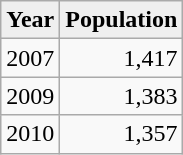<table class="wikitable floatleft" style="clear:none;">
<tr>
<th style="background:#efefef;">Year</th>
<th style="background:#efefef;">Population</th>
</tr>
<tr>
<td>2007</td>
<td align="right">1,417</td>
</tr>
<tr>
<td>2009</td>
<td align="right">1,383</td>
</tr>
<tr>
<td>2010</td>
<td align="right">1,357</td>
</tr>
</table>
